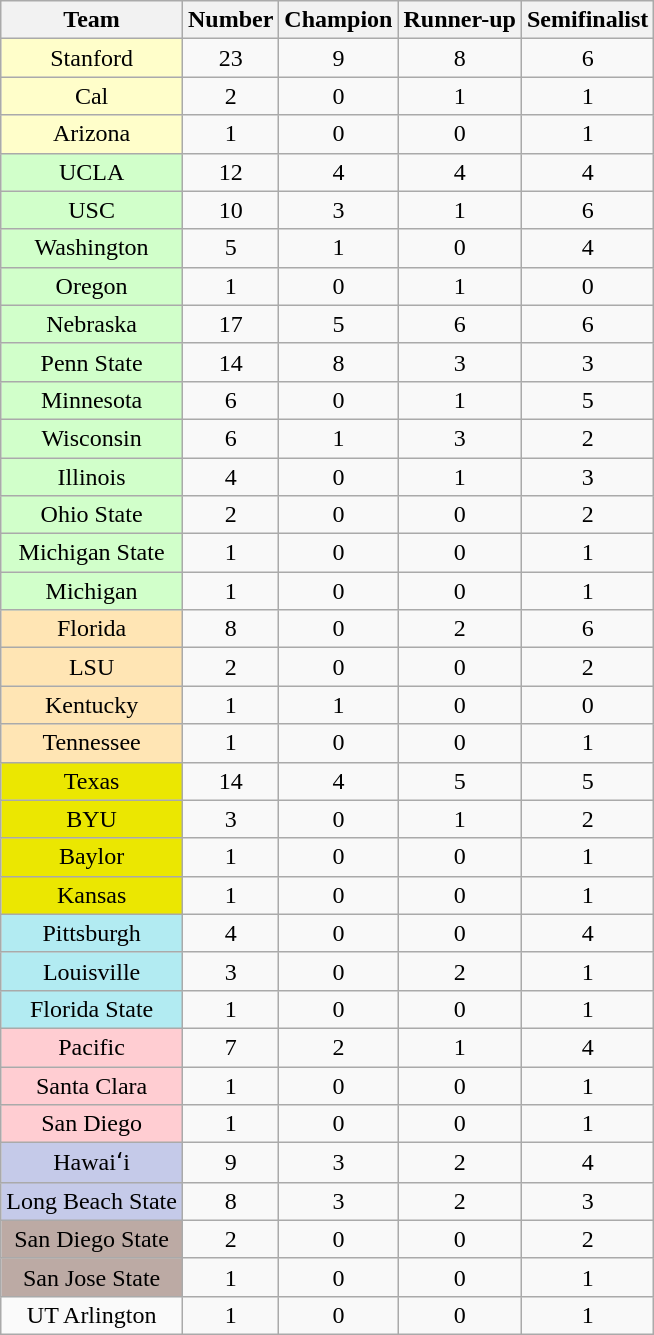<table class="wikitable sortable" style="text-align:center">
<tr>
<th>Team</th>
<th>Number</th>
<th>Champion</th>
<th>Runner-up</th>
<th>Semifinalist</th>
</tr>
<tr>
<td style="background-color:#FFFECA">Stanford</td>
<td>23</td>
<td>9</td>
<td>8</td>
<td>6</td>
</tr>
<tr>
<td style="background-color:#FFFECA">Cal</td>
<td>2</td>
<td>0</td>
<td>1</td>
<td>1</td>
</tr>
<tr>
<td style="background-color:#FFFECA">Arizona</td>
<td>1</td>
<td>0</td>
<td>0</td>
<td>1</td>
</tr>
<tr>
<td style="background-color:#D1FFCA">UCLA</td>
<td>12</td>
<td>4</td>
<td>4</td>
<td>4</td>
</tr>
<tr>
<td style="background-color:#D1FFCA">USC</td>
<td>10</td>
<td>3</td>
<td>1</td>
<td>6</td>
</tr>
<tr>
<td style="background-color:#D1FFCA">Washington</td>
<td>5</td>
<td>1</td>
<td>0</td>
<td>4</td>
</tr>
<tr>
<td style="background-color:#D1FFCA">Oregon</td>
<td>1</td>
<td>0</td>
<td>1</td>
<td>0</td>
</tr>
<tr>
<td style="background-color:#D1FFCA">Nebraska</td>
<td>17</td>
<td>5</td>
<td>6</td>
<td>6</td>
</tr>
<tr>
<td style="background-color:#D1FFCA">Penn State</td>
<td>14</td>
<td>8</td>
<td>3</td>
<td>3</td>
</tr>
<tr>
<td style="background-color:#D1FFCA">Minnesota</td>
<td>6</td>
<td>0</td>
<td>1</td>
<td>5</td>
</tr>
<tr>
<td style="background-color:#D1FFCA">Wisconsin</td>
<td>6</td>
<td>1</td>
<td>3</td>
<td>2</td>
</tr>
<tr>
<td style="background-color:#D1FFCA">Illinois</td>
<td>4</td>
<td>0</td>
<td>1</td>
<td>3</td>
</tr>
<tr>
<td style="background-color:#D1FFCA">Ohio State</td>
<td>2</td>
<td>0</td>
<td>0</td>
<td>2</td>
</tr>
<tr>
<td style="background-color:#D1FFCA">Michigan State</td>
<td>1</td>
<td>0</td>
<td>0</td>
<td>1</td>
</tr>
<tr>
<td style="background-color:#D1FFCA">Michigan</td>
<td>1</td>
<td>0</td>
<td>0</td>
<td>1</td>
</tr>
<tr>
<td style="background-color:#FFE5B4">Florida</td>
<td>8</td>
<td>0</td>
<td>2</td>
<td>6</td>
</tr>
<tr>
<td style="background-color:#FFE5B4">LSU</td>
<td>2</td>
<td>0</td>
<td>0</td>
<td>2</td>
</tr>
<tr>
<td style="background-color:#FFE5B4">Kentucky</td>
<td>1</td>
<td>1</td>
<td>0</td>
<td>0</td>
</tr>
<tr>
<td style="background-color:#FFE5B4">Tennessee</td>
<td>1</td>
<td>0</td>
<td>0</td>
<td>1</td>
</tr>
<tr>
<td style="background-color:#EBE701">Texas</td>
<td>14</td>
<td>4</td>
<td>5</td>
<td>5</td>
</tr>
<tr>
<td bgcolor=#ebe701>BYU</td>
<td>3</td>
<td>0</td>
<td>1</td>
<td>2</td>
</tr>
<tr>
<td style="background-color:#EBE701">Baylor</td>
<td>1</td>
<td>0</td>
<td>0</td>
<td>1</td>
</tr>
<tr>
<td style="background-color:#EBE701">Kansas</td>
<td>1</td>
<td>0</td>
<td>0</td>
<td>1</td>
</tr>
<tr>
<td style="background-color:#B2EBF2">Pittsburgh</td>
<td>4</td>
<td>0</td>
<td>0</td>
<td>4</td>
</tr>
<tr>
<td style="background-color:#B2EBF2">Louisville</td>
<td>3</td>
<td>0</td>
<td>2</td>
<td>1</td>
</tr>
<tr>
<td style="background-color:#B2EBF2">Florida State</td>
<td>1</td>
<td>0</td>
<td>0</td>
<td>1</td>
</tr>
<tr>
<td style="background-color:#FFCDD2">Pacific</td>
<td>7</td>
<td>2</td>
<td>1</td>
<td>4</td>
</tr>
<tr>
<td style="background-color:#FFCDD2">Santa Clara</td>
<td>1</td>
<td>0</td>
<td>0</td>
<td>1</td>
</tr>
<tr>
<td style="background-color:#FFCDD2">San Diego</td>
<td>1</td>
<td>0</td>
<td>0</td>
<td>1</td>
</tr>
<tr>
<td style="background-color:#C5CAE9">Hawaiʻi</td>
<td>9</td>
<td>3</td>
<td>2</td>
<td>4</td>
</tr>
<tr>
<td style="background-color:#C5CAE9">Long Beach State</td>
<td>8</td>
<td>3</td>
<td>2</td>
<td>3</td>
</tr>
<tr>
<td style="background-color:#BCAAA4">San Diego State</td>
<td>2</td>
<td>0</td>
<td>0</td>
<td>2</td>
</tr>
<tr>
<td style="background-color:#BCAAA4">San Jose State</td>
<td>1</td>
<td>0</td>
<td>0</td>
<td>1</td>
</tr>
<tr>
<td style="background-color:#FAFAFA">UT Arlington</td>
<td>1</td>
<td>0</td>
<td>0</td>
<td>1</td>
</tr>
</table>
